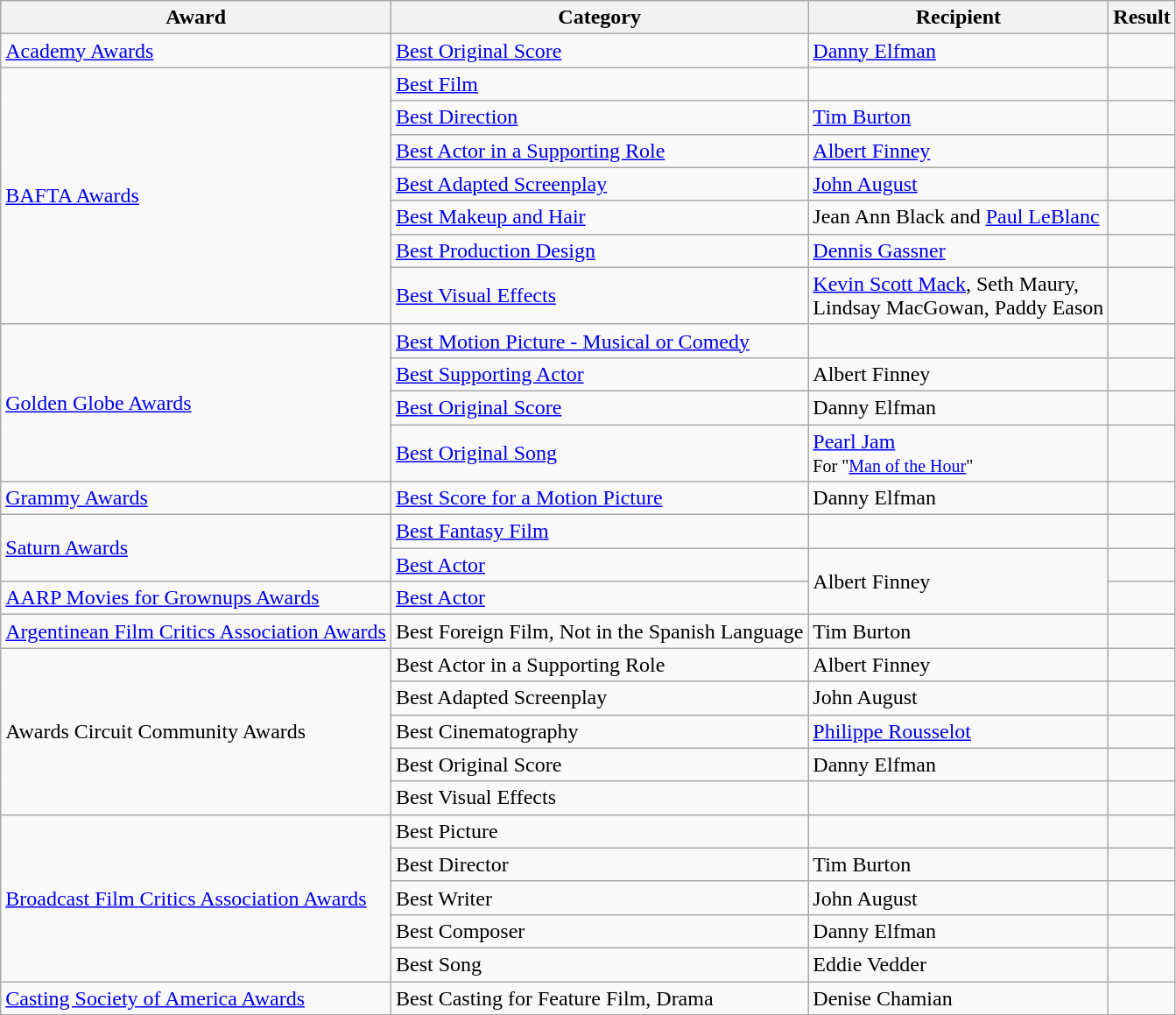<table class="wikitable plainrowheaders sortable">
<tr>
<th scope="col">Award</th>
<th scope="col">Category</th>
<th scope="col">Recipient</th>
<th scope="col">Result</th>
</tr>
<tr>
<td><a href='#'>Academy Awards</a></td>
<td><a href='#'>Best Original Score</a></td>
<td><a href='#'>Danny Elfman</a></td>
<td></td>
</tr>
<tr>
<td rowspan=7><a href='#'>BAFTA Awards</a></td>
<td><a href='#'>Best Film</a></td>
<td></td>
<td></td>
</tr>
<tr>
<td><a href='#'>Best Direction</a></td>
<td><a href='#'>Tim Burton</a></td>
<td></td>
</tr>
<tr>
<td><a href='#'>Best Actor in a Supporting Role</a></td>
<td><a href='#'>Albert Finney</a></td>
<td></td>
</tr>
<tr>
<td><a href='#'>Best Adapted Screenplay</a></td>
<td><a href='#'>John August</a></td>
<td></td>
</tr>
<tr>
<td><a href='#'>Best Makeup and Hair</a></td>
<td>Jean Ann Black and <a href='#'>Paul LeBlanc</a></td>
<td></td>
</tr>
<tr>
<td><a href='#'>Best Production Design</a></td>
<td><a href='#'>Dennis Gassner</a></td>
<td></td>
</tr>
<tr>
<td><a href='#'>Best Visual Effects</a></td>
<td><a href='#'>Kevin Scott Mack</a>, Seth Maury,<br>Lindsay MacGowan, Paddy Eason</td>
<td></td>
</tr>
<tr>
<td rowspan=4><a href='#'>Golden Globe Awards</a></td>
<td><a href='#'>Best Motion Picture - Musical or Comedy</a></td>
<td></td>
<td></td>
</tr>
<tr>
<td><a href='#'>Best Supporting Actor</a></td>
<td>Albert Finney</td>
<td></td>
</tr>
<tr>
<td><a href='#'>Best Original Score</a></td>
<td>Danny Elfman</td>
<td></td>
</tr>
<tr>
<td><a href='#'>Best Original Song</a></td>
<td><a href='#'>Pearl Jam</a><br><small>For "<a href='#'>Man of the Hour</a>"</small></td>
<td></td>
</tr>
<tr>
<td><a href='#'>Grammy Awards</a></td>
<td><a href='#'>Best Score for a Motion Picture</a></td>
<td>Danny Elfman</td>
<td></td>
</tr>
<tr>
<td rowspan="2"><a href='#'>Saturn Awards</a></td>
<td><a href='#'>Best Fantasy Film</a></td>
<td></td>
<td></td>
</tr>
<tr>
<td><a href='#'>Best Actor</a></td>
<td rowspan=2>Albert Finney</td>
<td></td>
</tr>
<tr>
<td><a href='#'>AARP Movies for Grownups Awards</a></td>
<td><a href='#'>Best Actor</a></td>
<td></td>
</tr>
<tr>
<td><a href='#'>Argentinean Film Critics Association Awards</a></td>
<td>Best Foreign Film, Not in the Spanish Language</td>
<td>Tim Burton</td>
<td></td>
</tr>
<tr>
<td rowspan=5>Awards Circuit Community Awards</td>
<td>Best Actor in a Supporting Role</td>
<td>Albert Finney</td>
<td></td>
</tr>
<tr>
<td>Best Adapted Screenplay</td>
<td>John August</td>
<td></td>
</tr>
<tr>
<td>Best Cinematography</td>
<td><a href='#'>Philippe Rousselot</a></td>
<td></td>
</tr>
<tr>
<td>Best Original Score</td>
<td>Danny Elfman</td>
<td></td>
</tr>
<tr>
<td>Best Visual Effects</td>
<td></td>
<td></td>
</tr>
<tr>
<td rowspan=5><a href='#'>Broadcast Film Critics Association Awards</a></td>
<td>Best Picture</td>
<td></td>
<td></td>
</tr>
<tr>
<td>Best Director</td>
<td>Tim Burton</td>
<td></td>
</tr>
<tr>
<td>Best Writer</td>
<td>John August</td>
<td></td>
</tr>
<tr>
<td>Best Composer</td>
<td>Danny Elfman</td>
<td></td>
</tr>
<tr>
<td>Best Song</td>
<td>Eddie Vedder</td>
<td></td>
</tr>
<tr>
<td><a href='#'>Casting Society of America Awards</a></td>
<td>Best Casting for Feature Film, Drama</td>
<td>Denise Chamian</td>
<td></td>
</tr>
</table>
